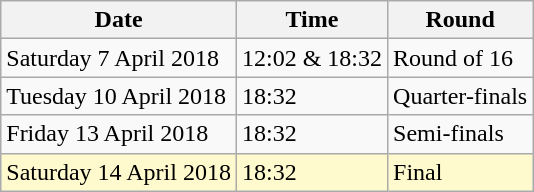<table class="wikitable">
<tr>
<th>Date</th>
<th>Time</th>
<th>Round</th>
</tr>
<tr>
<td>Saturday 7 April 2018</td>
<td>12:02 & 18:32</td>
<td>Round of 16</td>
</tr>
<tr>
<td>Tuesday 10 April 2018</td>
<td>18:32</td>
<td>Quarter-finals</td>
</tr>
<tr>
<td>Friday 13 April 2018</td>
<td>18:32</td>
<td>Semi-finals</td>
</tr>
<tr>
<td style=background:lemonchiffon>Saturday 14 April 2018</td>
<td style=background:lemonchiffon>18:32</td>
<td style=background:lemonchiffon>Final</td>
</tr>
</table>
